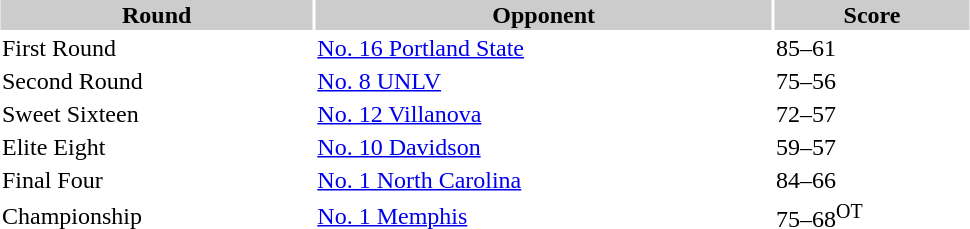<table style="width:650px; border:'1' 'solid' 'gray'; margin:auto;">
<tr>
<th style="background:#ccc;">Round</th>
<th style="background:#ccc;">Opponent</th>
<th style="background:#ccc;">Score</th>
</tr>
<tr>
<td>First Round</td>
<td><a href='#'>No. 16 Portland State</a></td>
<td>85–61</td>
</tr>
<tr>
<td>Second Round</td>
<td><a href='#'>No. 8 UNLV</a></td>
<td>75–56</td>
</tr>
<tr>
<td>Sweet Sixteen</td>
<td><a href='#'>No. 12 Villanova</a></td>
<td>72–57</td>
</tr>
<tr>
<td>Elite Eight</td>
<td><a href='#'>No. 10 Davidson</a></td>
<td>59–57</td>
</tr>
<tr>
<td>Final Four</td>
<td><a href='#'>No. 1 North Carolina</a></td>
<td>84–66</td>
</tr>
<tr>
<td>Championship</td>
<td><a href='#'>No. 1 Memphis</a></td>
<td>75–68<sup>OT</sup></td>
</tr>
</table>
